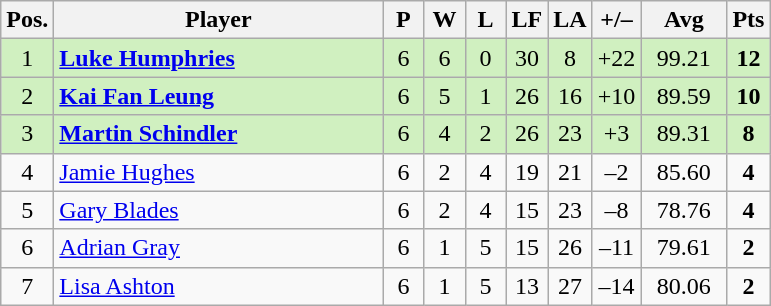<table class="wikitable" style="text-align:center; margin: 1em auto 1em auto, align:left">
<tr>
<th width=20>Pos.</th>
<th width=212>Player</th>
<th width=20>P</th>
<th width=20>W</th>
<th width=20>L</th>
<th width=20>LF</th>
<th width=20>LA</th>
<th width=25>+/–</th>
<th width=50>Avg</th>
<th width=20>Pts</th>
</tr>
<tr style="background:#D0F0C0;">
<td>1</td>
<td align=left> <strong><a href='#'>Luke Humphries</a></strong></td>
<td>6</td>
<td>6</td>
<td>0</td>
<td>30</td>
<td>8</td>
<td>+22</td>
<td>99.21</td>
<td><strong>12</strong></td>
</tr>
<tr style="background:#D0F0C0;">
<td>2</td>
<td align=left> <strong><a href='#'>Kai Fan Leung</a></strong></td>
<td>6</td>
<td>5</td>
<td>1</td>
<td>26</td>
<td>16</td>
<td>+10</td>
<td>89.59</td>
<td><strong>10</strong></td>
</tr>
<tr style="background:#D0F0C0;">
<td>3</td>
<td align=left> <strong><a href='#'>Martin Schindler</a></strong></td>
<td>6</td>
<td>4</td>
<td>2</td>
<td>26</td>
<td>23</td>
<td>+3</td>
<td>89.31</td>
<td><strong>8</strong></td>
</tr>
<tr style=>
<td>4</td>
<td align=left> <a href='#'>Jamie Hughes</a></td>
<td>6</td>
<td>2</td>
<td>4</td>
<td>19</td>
<td>21</td>
<td>–2</td>
<td>85.60</td>
<td><strong>4</strong></td>
</tr>
<tr style=>
<td>5</td>
<td align=left> <a href='#'>Gary Blades</a></td>
<td>6</td>
<td>2</td>
<td>4</td>
<td>15</td>
<td>23</td>
<td>–8</td>
<td>78.76</td>
<td><strong>4</strong></td>
</tr>
<tr style=>
<td>6</td>
<td align=left> <a href='#'>Adrian Gray</a></td>
<td>6</td>
<td>1</td>
<td>5</td>
<td>15</td>
<td>26</td>
<td>–11</td>
<td>79.61</td>
<td><strong>2</strong></td>
</tr>
<tr style=>
<td>7</td>
<td align=left> <a href='#'>Lisa Ashton</a></td>
<td>6</td>
<td>1</td>
<td>5</td>
<td>13</td>
<td>27</td>
<td>–14</td>
<td>80.06</td>
<td><strong>2</strong></td>
</tr>
</table>
